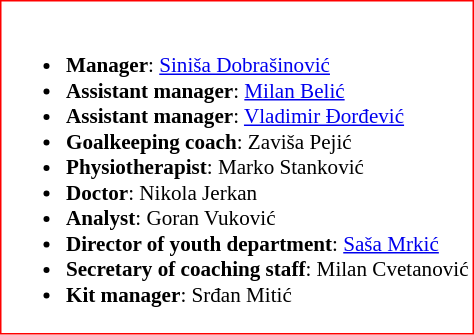<table class="toccolours" style="border: #FF0000 solid 1px; background: #FFFFFF; font-size: 88%">
<tr>
<td><br><ul><li><strong>Manager</strong>:  <a href='#'>Siniša Dobrašinović</a></li><li><strong>Assistant manager</strong>:  <a href='#'>Milan Belić</a></li><li><strong>Assistant manager</strong>:  <a href='#'>Vladimir Đorđević</a></li><li><strong>Goalkeeping coach</strong>:  Zaviša Pejić</li><li><strong>Physiotherapist</strong>:  Marko Stanković</li><li><strong>Doctor</strong>:  Nikola Jerkan</li><li><strong>Analyst</strong>:  Goran Vuković</li><li><strong>Director of youth department</strong>:  <a href='#'>Saša Mrkić</a></li><li><strong>Secretary of coaching staff</strong>:  Milan Cvetanović</li><li><strong>Kit manager</strong>:  Srđan Mitić</li></ul></td>
</tr>
</table>
